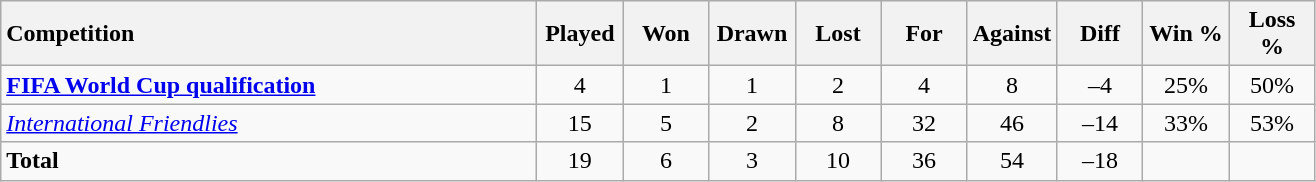<table class="wikitable sortable" style="text-align:center;">
<tr>
<th style="width:350px; text-align:left;">Competition</th>
<th style="width:50px;">Played</th>
<th style="width:50px;">Won</th>
<th style="width:50px;">Drawn</th>
<th style="width:50px;">Lost</th>
<th style="width:50px;">For</th>
<th style="width:50px;">Against</th>
<th style="width:50px;">Diff</th>
<th style="width:50px;">Win %</th>
<th style="width:50px;">Loss %</th>
</tr>
<tr>
<td style="text-align:left;"><strong><a href='#'>FIFA World Cup qualification</a></strong></td>
<td>4</td>
<td>1</td>
<td>1</td>
<td>2</td>
<td>4</td>
<td>8</td>
<td>–4</td>
<td>25%</td>
<td>50%</td>
</tr>
<tr>
<td style="text-align:left;"><em><a href='#'>International Friendlies</a></em></td>
<td>15</td>
<td>5</td>
<td>2</td>
<td>8</td>
<td>32</td>
<td>46</td>
<td>–14</td>
<td>33%</td>
<td>53%</td>
</tr>
<tr>
<td style="text-align:left;"><strong>Total</strong></td>
<td>19</td>
<td>6</td>
<td>3</td>
<td>10</td>
<td>36</td>
<td>54</td>
<td>–18</td>
<td></td>
<td></td>
</tr>
</table>
